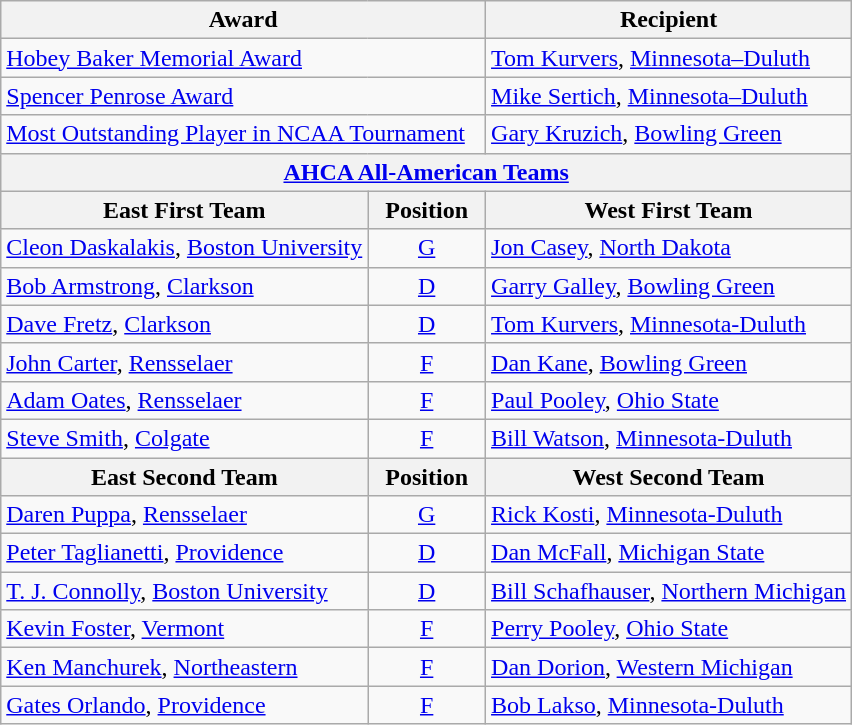<table class="wikitable">
<tr>
<th colspan=2>Award</th>
<th>Recipient</th>
</tr>
<tr>
<td colspan=2><a href='#'>Hobey Baker Memorial Award</a></td>
<td><a href='#'>Tom Kurvers</a>, <a href='#'>Minnesota–Duluth</a></td>
</tr>
<tr>
<td colspan=2><a href='#'>Spencer Penrose Award</a></td>
<td><a href='#'>Mike Sertich</a>, <a href='#'>Minnesota–Duluth</a></td>
</tr>
<tr>
<td colspan=2><a href='#'>Most Outstanding Player in NCAA Tournament</a></td>
<td><a href='#'>Gary Kruzich</a>, <a href='#'>Bowling Green</a></td>
</tr>
<tr>
<th colspan=3><a href='#'>AHCA All-American Teams</a></th>
</tr>
<tr>
<th>East First Team</th>
<th>  Position  </th>
<th>West First Team</th>
</tr>
<tr>
<td><a href='#'>Cleon Daskalakis</a>, <a href='#'>Boston University</a></td>
<td align=center><a href='#'>G</a></td>
<td><a href='#'>Jon Casey</a>, <a href='#'>North Dakota</a></td>
</tr>
<tr>
<td><a href='#'>Bob Armstrong</a>, <a href='#'>Clarkson</a></td>
<td align=center><a href='#'>D</a></td>
<td><a href='#'>Garry Galley</a>, <a href='#'>Bowling Green</a></td>
</tr>
<tr>
<td><a href='#'>Dave Fretz</a>, <a href='#'>Clarkson</a></td>
<td align=center><a href='#'>D</a></td>
<td><a href='#'>Tom Kurvers</a>, <a href='#'>Minnesota-Duluth</a></td>
</tr>
<tr>
<td><a href='#'>John Carter</a>, <a href='#'>Rensselaer</a></td>
<td align=center><a href='#'>F</a></td>
<td><a href='#'>Dan Kane</a>, <a href='#'>Bowling Green</a></td>
</tr>
<tr>
<td><a href='#'>Adam Oates</a>, <a href='#'>Rensselaer</a></td>
<td align=center><a href='#'>F</a></td>
<td><a href='#'>Paul Pooley</a>, <a href='#'>Ohio State</a></td>
</tr>
<tr>
<td><a href='#'>Steve Smith</a>, <a href='#'>Colgate</a></td>
<td align=center><a href='#'>F</a></td>
<td><a href='#'>Bill Watson</a>, <a href='#'>Minnesota-Duluth</a></td>
</tr>
<tr>
<th>East Second Team</th>
<th>  Position  </th>
<th>West Second Team</th>
</tr>
<tr>
<td><a href='#'>Daren Puppa</a>, <a href='#'>Rensselaer</a></td>
<td align=center><a href='#'>G</a></td>
<td><a href='#'>Rick Kosti</a>, <a href='#'>Minnesota-Duluth</a></td>
</tr>
<tr>
<td><a href='#'>Peter Taglianetti</a>, <a href='#'>Providence</a></td>
<td align=center><a href='#'>D</a></td>
<td><a href='#'>Dan McFall</a>, <a href='#'>Michigan State</a></td>
</tr>
<tr>
<td><a href='#'>T. J. Connolly</a>, <a href='#'>Boston University</a></td>
<td align=center><a href='#'>D</a></td>
<td><a href='#'>Bill Schafhauser</a>, <a href='#'>Northern Michigan</a></td>
</tr>
<tr>
<td><a href='#'>Kevin Foster</a>, <a href='#'>Vermont</a></td>
<td align=center><a href='#'>F</a></td>
<td><a href='#'>Perry Pooley</a>, <a href='#'>Ohio State</a></td>
</tr>
<tr>
<td><a href='#'>Ken Manchurek</a>, <a href='#'>Northeastern</a></td>
<td align=center><a href='#'>F</a></td>
<td><a href='#'>Dan Dorion</a>, <a href='#'>Western Michigan</a></td>
</tr>
<tr>
<td><a href='#'>Gates Orlando</a>, <a href='#'>Providence</a></td>
<td align=center><a href='#'>F</a></td>
<td><a href='#'>Bob Lakso</a>, <a href='#'>Minnesota-Duluth</a></td>
</tr>
</table>
